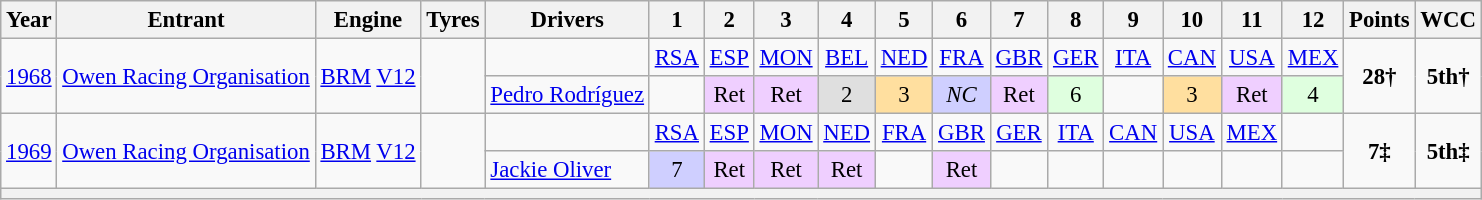<table class="wikitable" style="text-align:center; font-size:95%">
<tr>
<th>Year</th>
<th>Entrant</th>
<th>Engine</th>
<th>Tyres</th>
<th>Drivers</th>
<th>1</th>
<th>2</th>
<th>3</th>
<th>4</th>
<th>5</th>
<th>6</th>
<th>7</th>
<th>8</th>
<th>9</th>
<th>10</th>
<th>11</th>
<th>12</th>
<th>Points</th>
<th>WCC</th>
</tr>
<tr>
<td rowspan="2"><a href='#'>1968</a></td>
<td rowspan="2"><a href='#'>Owen Racing Organisation</a></td>
<td rowspan="2"><a href='#'>BRM</a> <a href='#'>V12</a></td>
<td rowspan="2"></td>
<td></td>
<td><a href='#'>RSA</a></td>
<td><a href='#'>ESP</a></td>
<td><a href='#'>MON</a></td>
<td><a href='#'>BEL</a></td>
<td><a href='#'>NED</a></td>
<td><a href='#'>FRA</a></td>
<td><a href='#'>GBR</a></td>
<td><a href='#'>GER</a></td>
<td><a href='#'>ITA</a></td>
<td><a href='#'>CAN</a></td>
<td><a href='#'>USA</a></td>
<td><a href='#'>MEX</a></td>
<td rowspan="2"><strong>28†</strong></td>
<td rowspan="2"><strong>5th†</strong></td>
</tr>
<tr>
<td align="left"><a href='#'>Pedro Rodríguez</a></td>
<td></td>
<td style="background:#EFCFFF;">Ret</td>
<td style="background:#EFCFFF;">Ret</td>
<td style="background:#DFDFDF;">2</td>
<td style="background:#FFDF9F;">3</td>
<td style="background:#CFCFFF;"><em>NC</em></td>
<td style="background:#EFCFFF;">Ret</td>
<td style="background:#DFFFDF;">6</td>
<td></td>
<td style="background:#FFDF9F;">3</td>
<td style="background:#EFCFFF;">Ret</td>
<td style="background:#DFFFDF;">4</td>
</tr>
<tr>
<td rowspan="2"><a href='#'>1969</a></td>
<td rowspan="2"><a href='#'>Owen Racing Organisation</a></td>
<td rowspan="2"><a href='#'>BRM</a> <a href='#'>V12</a></td>
<td rowspan="2"></td>
<td></td>
<td><a href='#'>RSA</a></td>
<td><a href='#'>ESP</a></td>
<td><a href='#'>MON</a></td>
<td><a href='#'>NED</a></td>
<td><a href='#'>FRA</a></td>
<td><a href='#'>GBR</a></td>
<td><a href='#'>GER</a></td>
<td><a href='#'>ITA</a></td>
<td><a href='#'>CAN</a></td>
<td><a href='#'>USA</a></td>
<td><a href='#'>MEX</a></td>
<td></td>
<td rowspan="2"><strong>7‡</strong></td>
<td rowspan="2"><strong>5th‡</strong></td>
</tr>
<tr>
<td align="left"><a href='#'>Jackie Oliver</a></td>
<td style="background:#CFCFFF;">7</td>
<td style="background:#EFCFFF;">Ret</td>
<td style="background:#EFCFFF;">Ret</td>
<td style="background:#EFCFFF;">Ret</td>
<td></td>
<td style="background:#EFCFFF;">Ret</td>
<td></td>
<td></td>
<td></td>
<td></td>
<td></td>
<td></td>
</tr>
<tr>
<th colspan="19"></th>
</tr>
</table>
